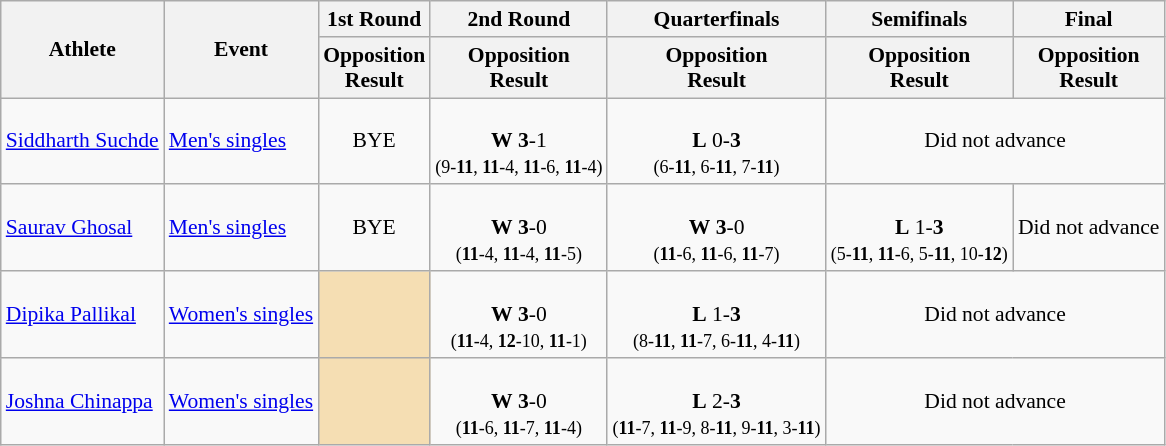<table class="wikitable" border="1" style="font-size:90%">
<tr>
<th rowspan=2>Athlete</th>
<th rowspan=2>Event</th>
<th>1st Round</th>
<th>2nd Round</th>
<th>Quarterfinals</th>
<th>Semifinals</th>
<th>Final</th>
</tr>
<tr>
<th>Opposition<br>Result</th>
<th>Opposition<br>Result</th>
<th>Opposition<br>Result</th>
<th>Opposition<br>Result</th>
<th>Opposition<br>Result</th>
</tr>
<tr>
<td><a href='#'>Siddharth Suchde</a></td>
<td><a href='#'>Men's singles</a></td>
<td align=center>BYE</td>
<td align=center><br><strong>W</strong> <strong>3</strong>-1<br><small>(9-<strong>11</strong>, <strong>11</strong>-4, <strong>11</strong>-6, <strong>11</strong>-4)</small></td>
<td align=center><br><strong>L</strong> 0-<strong>3</strong><br><small>(6-<strong>11</strong>, 6-<strong>11</strong>, 7-<strong>11</strong>)</small></td>
<td align=center colspan="7">Did not advance</td>
</tr>
<tr>
<td><a href='#'>Saurav Ghosal</a></td>
<td><a href='#'>Men's singles</a></td>
<td align=center>BYE</td>
<td align=center><br><strong>W</strong> <strong>3</strong>-0<br><small>(<strong>11</strong>-4, <strong>11</strong>-4, <strong>11</strong>-5)</small></td>
<td align=center><br><strong>W</strong> <strong>3</strong>-0<br><small>(<strong>11</strong>-6, <strong>11</strong>-6, <strong>11</strong>-7)</small></td>
<td align=center><br><strong>L</strong> 1-<strong>3</strong><br><small>(5-<strong>11</strong>, <strong>11</strong>-6, 5-<strong>11</strong>, 10-<strong>12</strong>)</small><br></td>
<td align=center colspan="7">Did not advance</td>
</tr>
<tr>
<td><a href='#'>Dipika Pallikal</a></td>
<td><a href='#'>Women's singles</a></td>
<td align=center bgcolor=wheat></td>
<td align=center><br><strong>W</strong> <strong>3</strong>-0<br><small>(<strong>11</strong>-4, <strong>12</strong>-10, <strong>11</strong>-1)</small></td>
<td align=center><br><strong>L</strong> 1-<strong>3</strong><br><small>(8-<strong>11</strong>, <strong>11</strong>-7, 6-<strong>11</strong>, 4-<strong>11</strong>)</small></td>
<td align=center colspan="7">Did not advance</td>
</tr>
<tr>
<td><a href='#'>Joshna Chinappa</a></td>
<td><a href='#'>Women's singles</a></td>
<td align=center bgcolor=wheat></td>
<td align=center><br><strong>W</strong> <strong>3</strong>-0<br><small>(<strong>11</strong>-6, <strong>11</strong>-7, <strong>11</strong>-4)</small></td>
<td align=center><br><strong>L</strong> 2-<strong>3</strong><br><small>(<strong>11</strong>-7, <strong>11</strong>-9, 8-<strong>11</strong>, 9-<strong>11</strong>, 3-<strong>11</strong>)</small></td>
<td align=center colspan="7">Did not advance</td>
</tr>
</table>
